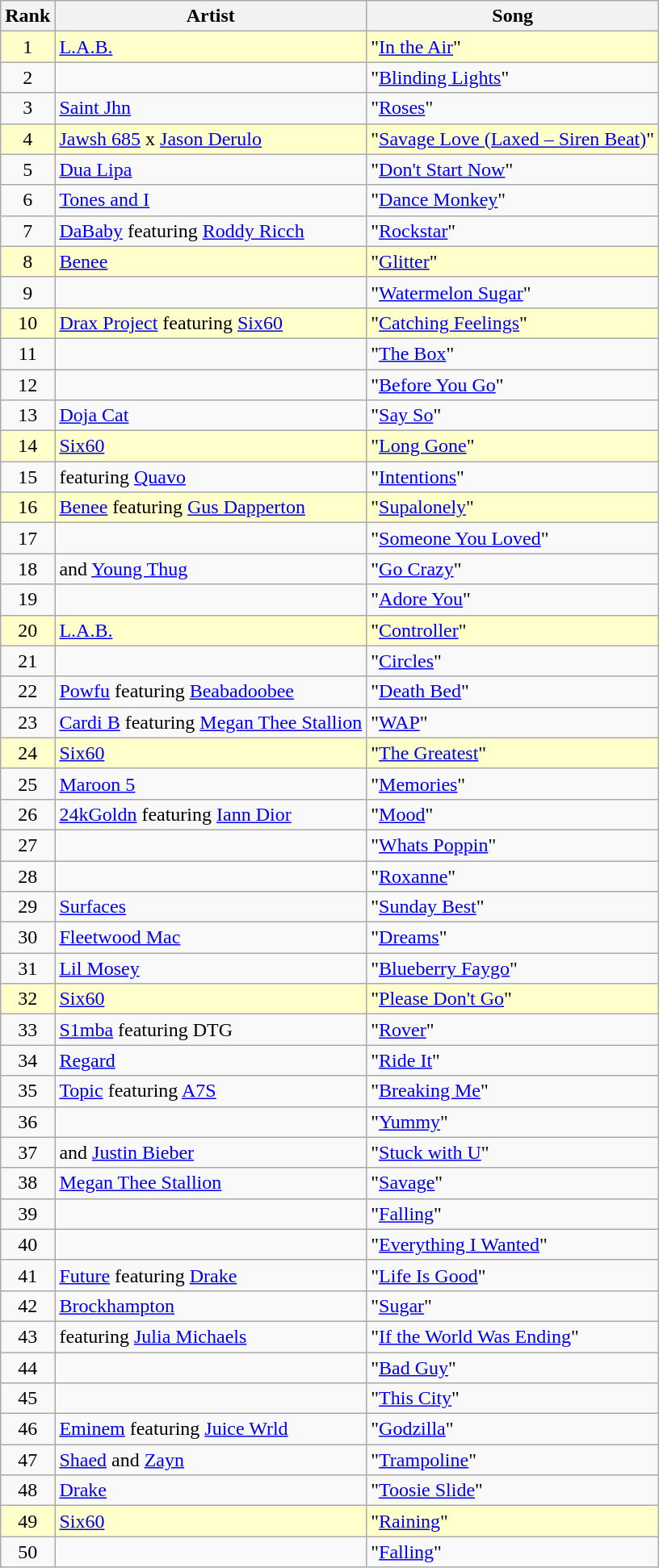<table class="wikitable sortable">
<tr>
<th>Rank</th>
<th>Artist</th>
<th>Song</th>
</tr>
<tr bgcolor="#FFFFCC">
<td align="center">1</td>
<td><a href='#'>L.A.B.</a></td>
<td>"<a href='#'>In the Air</a>"</td>
</tr>
<tr>
<td align="center">2</td>
<td></td>
<td>"<a href='#'>Blinding Lights</a>"</td>
</tr>
<tr>
<td align="center">3</td>
<td><a href='#'>Saint Jhn</a></td>
<td>"<a href='#'>Roses</a>"</td>
</tr>
<tr bgcolor="#FFFFCC">
<td align="center">4</td>
<td><a href='#'>Jawsh 685</a> x <a href='#'>Jason Derulo</a></td>
<td>"<a href='#'>Savage Love (Laxed – Siren Beat)</a>"</td>
</tr>
<tr>
<td align="center">5</td>
<td><a href='#'>Dua Lipa</a></td>
<td>"<a href='#'>Don't Start Now</a>"</td>
</tr>
<tr>
<td align="center">6</td>
<td><a href='#'>Tones and I</a></td>
<td>"<a href='#'>Dance Monkey</a>"</td>
</tr>
<tr>
<td align="center">7</td>
<td><a href='#'>DaBaby</a> featuring <a href='#'>Roddy Ricch</a></td>
<td>"<a href='#'>Rockstar</a>"</td>
</tr>
<tr bgcolor="#FFFFCC">
<td align="center">8</td>
<td><a href='#'>Benee</a></td>
<td>"<a href='#'>Glitter</a>"</td>
</tr>
<tr>
<td align="center">9</td>
<td></td>
<td>"<a href='#'>Watermelon Sugar</a>"</td>
</tr>
<tr bgcolor="#FFFFCC">
<td align="center">10</td>
<td><a href='#'>Drax Project</a> featuring <a href='#'>Six60</a></td>
<td>"<a href='#'>Catching Feelings</a>"</td>
</tr>
<tr>
<td align="center">11</td>
<td></td>
<td>"<a href='#'>The Box</a>"</td>
</tr>
<tr>
<td align="center">12</td>
<td></td>
<td>"<a href='#'>Before You Go</a>"</td>
</tr>
<tr>
<td align="center">13</td>
<td><a href='#'>Doja Cat</a></td>
<td>"<a href='#'>Say So</a>"</td>
</tr>
<tr bgcolor="#FFFFCC">
<td align="center">14</td>
<td><a href='#'>Six60</a></td>
<td>"<a href='#'>Long Gone</a>"</td>
</tr>
<tr>
<td align="center">15</td>
<td> featuring <a href='#'>Quavo</a></td>
<td>"<a href='#'>Intentions</a>"</td>
</tr>
<tr bgcolor="#FFFFCC">
<td align="center">16</td>
<td><a href='#'>Benee</a> featuring <a href='#'>Gus Dapperton</a></td>
<td>"<a href='#'>Supalonely</a>"</td>
</tr>
<tr>
<td align="center">17</td>
<td></td>
<td>"<a href='#'>Someone You Loved</a>"</td>
</tr>
<tr>
<td align="center">18</td>
<td> and <a href='#'>Young Thug</a></td>
<td>"<a href='#'>Go Crazy</a>"</td>
</tr>
<tr>
<td align="center">19</td>
<td></td>
<td>"<a href='#'>Adore You</a>"</td>
</tr>
<tr bgcolor="#FFFFCC">
<td align="center">20</td>
<td><a href='#'>L.A.B.</a></td>
<td>"<a href='#'>Controller</a>"</td>
</tr>
<tr>
<td align="center">21</td>
<td></td>
<td>"<a href='#'>Circles</a>"</td>
</tr>
<tr>
<td align="center">22</td>
<td><a href='#'>Powfu</a> featuring <a href='#'>Beabadoobee</a></td>
<td>"<a href='#'>Death Bed</a>"</td>
</tr>
<tr>
<td align="center">23</td>
<td><a href='#'>Cardi B</a> featuring <a href='#'>Megan Thee Stallion</a></td>
<td>"<a href='#'>WAP</a>"</td>
</tr>
<tr bgcolor="#FFFFCC">
<td align="center">24</td>
<td><a href='#'>Six60</a></td>
<td>"<a href='#'>The Greatest</a>"</td>
</tr>
<tr>
<td align="center">25</td>
<td><a href='#'>Maroon 5</a></td>
<td>"<a href='#'>Memories</a>"</td>
</tr>
<tr>
<td align="center">26</td>
<td><a href='#'>24kGoldn</a> featuring <a href='#'>Iann Dior</a></td>
<td>"<a href='#'>Mood</a>"</td>
</tr>
<tr>
<td align="center">27</td>
<td></td>
<td>"<a href='#'>Whats Poppin</a>"</td>
</tr>
<tr>
<td align="center">28</td>
<td></td>
<td>"<a href='#'>Roxanne</a>"</td>
</tr>
<tr>
<td align="center">29</td>
<td><a href='#'>Surfaces</a></td>
<td>"<a href='#'>Sunday Best</a>"</td>
</tr>
<tr>
<td align="center">30</td>
<td><a href='#'>Fleetwood Mac</a></td>
<td>"<a href='#'>Dreams</a>"</td>
</tr>
<tr>
<td align="center">31</td>
<td><a href='#'>Lil Mosey</a></td>
<td>"<a href='#'>Blueberry Faygo</a>"</td>
</tr>
<tr bgcolor="#FFFFCC">
<td align="center">32</td>
<td><a href='#'>Six60</a></td>
<td>"<a href='#'>Please Don't Go</a>"</td>
</tr>
<tr>
<td align="center">33</td>
<td><a href='#'>S1mba</a> featuring DTG</td>
<td>"<a href='#'>Rover</a>"</td>
</tr>
<tr>
<td align="center">34</td>
<td><a href='#'>Regard</a></td>
<td>"<a href='#'>Ride It</a>"</td>
</tr>
<tr>
<td align="center">35</td>
<td><a href='#'>Topic</a> featuring <a href='#'>A7S</a></td>
<td>"<a href='#'>Breaking Me</a>"</td>
</tr>
<tr>
<td align="center">36</td>
<td></td>
<td>"<a href='#'>Yummy</a>"</td>
</tr>
<tr>
<td align="center">37</td>
<td> and <a href='#'>Justin Bieber</a></td>
<td>"<a href='#'>Stuck with U</a>"</td>
</tr>
<tr>
<td align="center">38</td>
<td><a href='#'>Megan Thee Stallion</a></td>
<td>"<a href='#'>Savage</a>"</td>
</tr>
<tr>
<td align="center">39</td>
<td></td>
<td>"<a href='#'>Falling</a>"</td>
</tr>
<tr>
<td align="center">40</td>
<td></td>
<td>"<a href='#'>Everything I Wanted</a>"</td>
</tr>
<tr>
<td align="center">41</td>
<td><a href='#'>Future</a> featuring <a href='#'>Drake</a></td>
<td>"<a href='#'>Life Is Good</a>"</td>
</tr>
<tr>
<td align="center">42</td>
<td><a href='#'>Brockhampton</a></td>
<td>"<a href='#'>Sugar</a>"</td>
</tr>
<tr>
<td align="center">43</td>
<td> featuring <a href='#'>Julia Michaels</a></td>
<td>"<a href='#'>If the World Was Ending</a>"</td>
</tr>
<tr>
<td align="center">44</td>
<td></td>
<td>"<a href='#'>Bad Guy</a>"</td>
</tr>
<tr>
<td align="center">45</td>
<td></td>
<td>"<a href='#'>This City</a>"</td>
</tr>
<tr>
<td align="center">46</td>
<td><a href='#'>Eminem</a> featuring <a href='#'>Juice Wrld</a></td>
<td>"<a href='#'>Godzilla</a>"</td>
</tr>
<tr>
<td align="center">47</td>
<td><a href='#'>Shaed</a> and <a href='#'>Zayn</a></td>
<td>"<a href='#'>Trampoline</a>"</td>
</tr>
<tr>
<td align="center">48</td>
<td><a href='#'>Drake</a></td>
<td>"<a href='#'>Toosie Slide</a>"</td>
</tr>
<tr bgcolor="#FFFFCC">
<td align="center">49</td>
<td><a href='#'>Six60</a></td>
<td>"<a href='#'>Raining</a>"</td>
</tr>
<tr>
<td align="center">50</td>
<td></td>
<td>"<a href='#'>Falling</a>"</td>
</tr>
</table>
